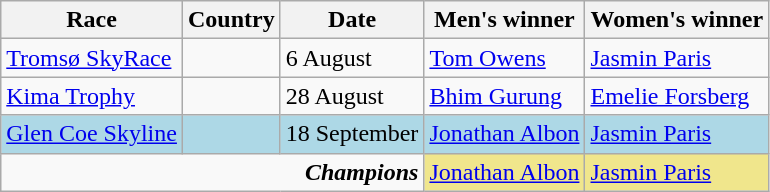<table class="wikitable" width= style="font-size:90%; text-align:center;">
<tr>
<th>Race</th>
<th>Country</th>
<th>Date</th>
<th>Men's winner</th>
<th>Women's winner</th>
</tr>
<tr>
<td><a href='#'>Tromsø SkyRace</a></td>
<td></td>
<td>6 August</td>
<td> <a href='#'>Tom Owens</a></td>
<td> <a href='#'>Jasmin Paris</a></td>
</tr>
<tr>
<td><a href='#'>Kima Trophy</a></td>
<td></td>
<td>28 August</td>
<td> <a href='#'>Bhim Gurung</a></td>
<td> <a href='#'>Emelie Forsberg</a></td>
</tr>
<tr bgcolor=lightblue>
<td><a href='#'>Glen Coe Skyline</a></td>
<td></td>
<td>18 September</td>
<td> <a href='#'>Jonathan Albon</a></td>
<td> <a href='#'>Jasmin Paris</a></td>
</tr>
<tr>
<td colspan=3 align=right><strong><em>Champions</em></strong></td>
<td bgcolor=Khaki> <a href='#'>Jonathan Albon</a></td>
<td bgcolor=Khaki> <a href='#'>Jasmin Paris</a></td>
</tr>
</table>
